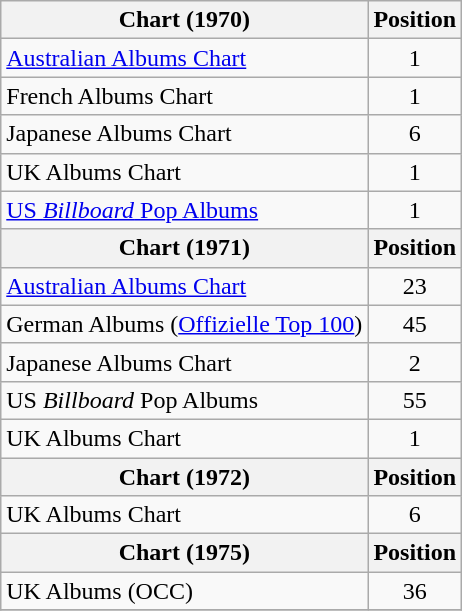<table class="wikitable" style="text-align:center;">
<tr>
<th>Chart (1970)</th>
<th>Position</th>
</tr>
<tr>
<td align="left"><a href='#'>Australian Albums Chart</a></td>
<td>1</td>
</tr>
<tr>
<td align="left">French Albums Chart</td>
<td>1</td>
</tr>
<tr>
<td align="left">Japanese Albums Chart</td>
<td>6</td>
</tr>
<tr>
<td align="left">UK Albums Chart</td>
<td>1</td>
</tr>
<tr>
<td align="left"><a href='#'>US <em>Billboard</em> Pop Albums</a></td>
<td>1</td>
</tr>
<tr>
<th>Chart (1971)</th>
<th>Position</th>
</tr>
<tr>
<td align="left"><a href='#'>Australian Albums Chart</a></td>
<td>23</td>
</tr>
<tr>
<td align="left">German Albums (<a href='#'>Offizielle Top 100</a>)</td>
<td>45</td>
</tr>
<tr>
<td align="left">Japanese Albums Chart</td>
<td>2</td>
</tr>
<tr>
<td align="left">US <em>Billboard</em> Pop Albums</td>
<td>55</td>
</tr>
<tr>
<td align="left">UK Albums Chart</td>
<td>1</td>
</tr>
<tr>
<th>Chart (1972)</th>
<th>Position</th>
</tr>
<tr>
<td align="left">UK Albums Chart</td>
<td>6</td>
</tr>
<tr>
<th>Chart (1975)</th>
<th>Position</th>
</tr>
<tr>
<td align="left">UK Albums (OCC)</td>
<td>36</td>
</tr>
<tr>
</tr>
</table>
